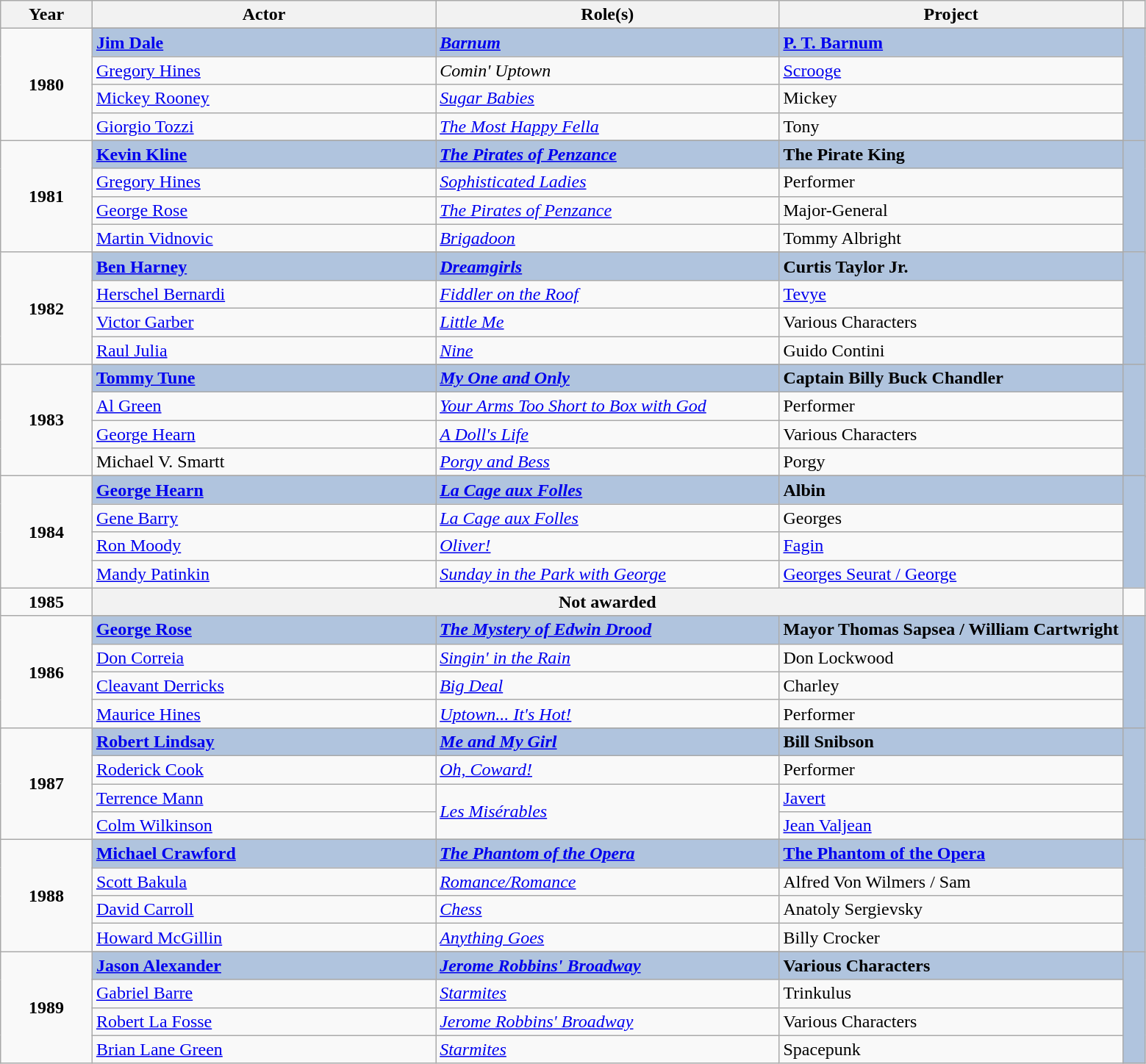<table class="wikitable sortable">
<tr>
<th scope="col" style="width:8%;">Year</th>
<th scope="col" style="width:30%;">Actor</th>
<th scope="col" style="width:30%;">Role(s)</th>
<th scope="col" style="width:30%;">Project</th>
<th scope="col" style="width:2%;" class="unsortable"></th>
</tr>
<tr>
<td rowspan="5" align="center"><strong>1980</strong> <br> </td>
</tr>
<tr style="background:#B0C4DE">
<td><strong><a href='#'>Jim Dale</a></strong></td>
<td><strong><em><a href='#'>Barnum</a></em></strong></td>
<td><strong><a href='#'>P. T. Barnum</a></strong></td>
<td rowspan="5" align="center"></td>
</tr>
<tr>
<td><a href='#'>Gregory Hines</a></td>
<td><em>Comin' Uptown</em></td>
<td><a href='#'>Scrooge</a></td>
</tr>
<tr>
<td><a href='#'>Mickey Rooney</a></td>
<td><em><a href='#'>Sugar Babies</a></em></td>
<td>Mickey</td>
</tr>
<tr>
<td><a href='#'>Giorgio Tozzi</a></td>
<td><em><a href='#'>The Most Happy Fella</a></em></td>
<td>Tony</td>
</tr>
<tr>
<td rowspan="5" align="center"><strong>1981</strong> <br> </td>
</tr>
<tr style="background:#B0C4DE">
<td><strong><a href='#'>Kevin Kline</a></strong></td>
<td><strong><em><a href='#'>The Pirates of Penzance</a></em></strong></td>
<td><strong>The Pirate King</strong></td>
<td rowspan="5" align="center"></td>
</tr>
<tr>
<td><a href='#'>Gregory Hines</a></td>
<td><em><a href='#'>Sophisticated Ladies</a></em></td>
<td>Performer</td>
</tr>
<tr>
<td><a href='#'>George Rose</a></td>
<td><em><a href='#'>The Pirates of Penzance</a></em></td>
<td>Major-General</td>
</tr>
<tr>
<td><a href='#'>Martin Vidnovic</a></td>
<td><em><a href='#'>Brigadoon</a></em></td>
<td>Tommy Albright</td>
</tr>
<tr>
<td rowspan="5" align="center"><strong>1982</strong> <br> </td>
</tr>
<tr style="background:#B0C4DE">
<td><strong><a href='#'>Ben Harney</a></strong></td>
<td><strong><em><a href='#'>Dreamgirls</a></em></strong></td>
<td><strong>Curtis Taylor Jr.</strong></td>
<td rowspan="5" align="center"></td>
</tr>
<tr>
<td><a href='#'>Herschel Bernardi</a></td>
<td><em><a href='#'>Fiddler on the Roof</a></em></td>
<td><a href='#'>Tevye</a></td>
</tr>
<tr>
<td><a href='#'>Victor Garber</a></td>
<td><em><a href='#'>Little Me</a></em></td>
<td>Various Characters</td>
</tr>
<tr>
<td><a href='#'>Raul Julia</a></td>
<td><em><a href='#'>Nine</a></em></td>
<td>Guido Contini</td>
</tr>
<tr>
<td rowspan="5" align="center"><strong>1983</strong> <br> </td>
</tr>
<tr style="background:#B0C4DE">
<td><strong><a href='#'>Tommy Tune</a></strong></td>
<td><strong><em><a href='#'>My One and Only</a></em></strong></td>
<td><strong>Captain Billy Buck Chandler</strong></td>
<td rowspan="5" align="center"></td>
</tr>
<tr>
<td><a href='#'>Al Green</a></td>
<td><em><a href='#'>Your Arms Too Short to Box with God</a></em></td>
<td>Performer</td>
</tr>
<tr>
<td><a href='#'>George Hearn</a></td>
<td><em><a href='#'>A Doll's Life</a></em></td>
<td>Various Characters</td>
</tr>
<tr>
<td>Michael V. Smartt</td>
<td><em><a href='#'>Porgy and Bess</a></em></td>
<td>Porgy</td>
</tr>
<tr>
<td rowspan="5" align="center"><strong>1984</strong> <br> </td>
</tr>
<tr style="background:#B0C4DE">
<td><strong><a href='#'>George Hearn</a></strong></td>
<td><strong><em><a href='#'>La Cage aux Folles</a></em></strong></td>
<td><strong>Albin</strong></td>
<td rowspan="4" align="center"></td>
</tr>
<tr>
<td><a href='#'>Gene Barry</a></td>
<td><em><a href='#'>La Cage aux Folles</a></em></td>
<td>Georges</td>
</tr>
<tr>
<td><a href='#'>Ron Moody</a></td>
<td><em><a href='#'>Oliver!</a></em></td>
<td><a href='#'>Fagin</a></td>
</tr>
<tr>
<td><a href='#'>Mandy Patinkin</a></td>
<td><em><a href='#'>Sunday in the Park with George</a></em></td>
<td><a href='#'>Georges Seurat / George</a></td>
</tr>
<tr>
<td align="center"><strong>1985</strong> <br> </td>
<th colspan="3">Not awarded</th>
<td align="center"></td>
</tr>
<tr>
<td rowspan="5" align="center"><strong>1986</strong> <br> </td>
</tr>
<tr style="background:#B0C4DE">
<td><strong><a href='#'>George Rose</a></strong></td>
<td><strong><em><a href='#'>The Mystery of Edwin Drood</a></em></strong></td>
<td><strong>Mayor Thomas Sapsea / William Cartwright</strong></td>
<td rowspan="5" align="center"></td>
</tr>
<tr>
<td><a href='#'>Don Correia</a></td>
<td><em><a href='#'>Singin' in the Rain</a></em></td>
<td>Don Lockwood</td>
</tr>
<tr>
<td><a href='#'>Cleavant Derricks</a></td>
<td><em><a href='#'>Big Deal</a></em></td>
<td>Charley</td>
</tr>
<tr>
<td><a href='#'>Maurice Hines</a></td>
<td><em><a href='#'>Uptown... It's Hot!</a></em></td>
<td>Performer</td>
</tr>
<tr>
<td rowspan="5" align="center"><strong>1987</strong> <br> </td>
</tr>
<tr style="background:#B0C4DE">
<td><strong><a href='#'>Robert Lindsay</a></strong></td>
<td><strong><em><a href='#'>Me and My Girl</a></em></strong></td>
<td><strong>Bill Snibson</strong></td>
<td rowspan="5" align="center"></td>
</tr>
<tr>
<td><a href='#'>Roderick Cook</a></td>
<td><em><a href='#'>Oh, Coward!</a></em></td>
<td>Performer</td>
</tr>
<tr>
<td><a href='#'>Terrence Mann</a></td>
<td rowspan="2"><em><a href='#'>Les Misérables</a></em></td>
<td><a href='#'>Javert</a></td>
</tr>
<tr>
<td><a href='#'>Colm Wilkinson</a></td>
<td><a href='#'>Jean Valjean</a></td>
</tr>
<tr>
<td rowspan="5" align="center"><strong>1988</strong> <br> </td>
</tr>
<tr style="background:#B0C4DE">
<td><strong><a href='#'>Michael Crawford</a></strong></td>
<td><strong><em><a href='#'>The Phantom of the Opera</a></em></strong></td>
<td><strong><a href='#'>The Phantom of the Opera</a></strong></td>
<td rowspan="5" align="center"></td>
</tr>
<tr>
<td><a href='#'>Scott Bakula</a></td>
<td><em><a href='#'>Romance/Romance</a></em></td>
<td>Alfred Von Wilmers / Sam</td>
</tr>
<tr>
<td><a href='#'>David Carroll</a></td>
<td><em><a href='#'>Chess</a></em></td>
<td>Anatoly Sergievsky</td>
</tr>
<tr>
<td><a href='#'>Howard McGillin</a></td>
<td><em><a href='#'>Anything Goes</a></em></td>
<td>Billy Crocker</td>
</tr>
<tr>
<td rowspan="5" align="center"><strong>1989</strong> <br> </td>
</tr>
<tr style="background:#B0C4DE">
<td><strong><a href='#'>Jason Alexander</a></strong></td>
<td><strong><em><a href='#'>Jerome Robbins' Broadway</a></em></strong></td>
<td><strong>Various Characters</strong></td>
<td rowspan="5" align="center"></td>
</tr>
<tr>
<td><a href='#'>Gabriel Barre</a></td>
<td><em><a href='#'>Starmites</a></em></td>
<td>Trinkulus</td>
</tr>
<tr>
<td><a href='#'>Robert La Fosse</a></td>
<td><em><a href='#'>Jerome Robbins' Broadway</a></em></td>
<td>Various Characters</td>
</tr>
<tr>
<td><a href='#'>Brian Lane Green</a></td>
<td><em><a href='#'>Starmites</a></em></td>
<td>Spacepunk</td>
</tr>
</table>
